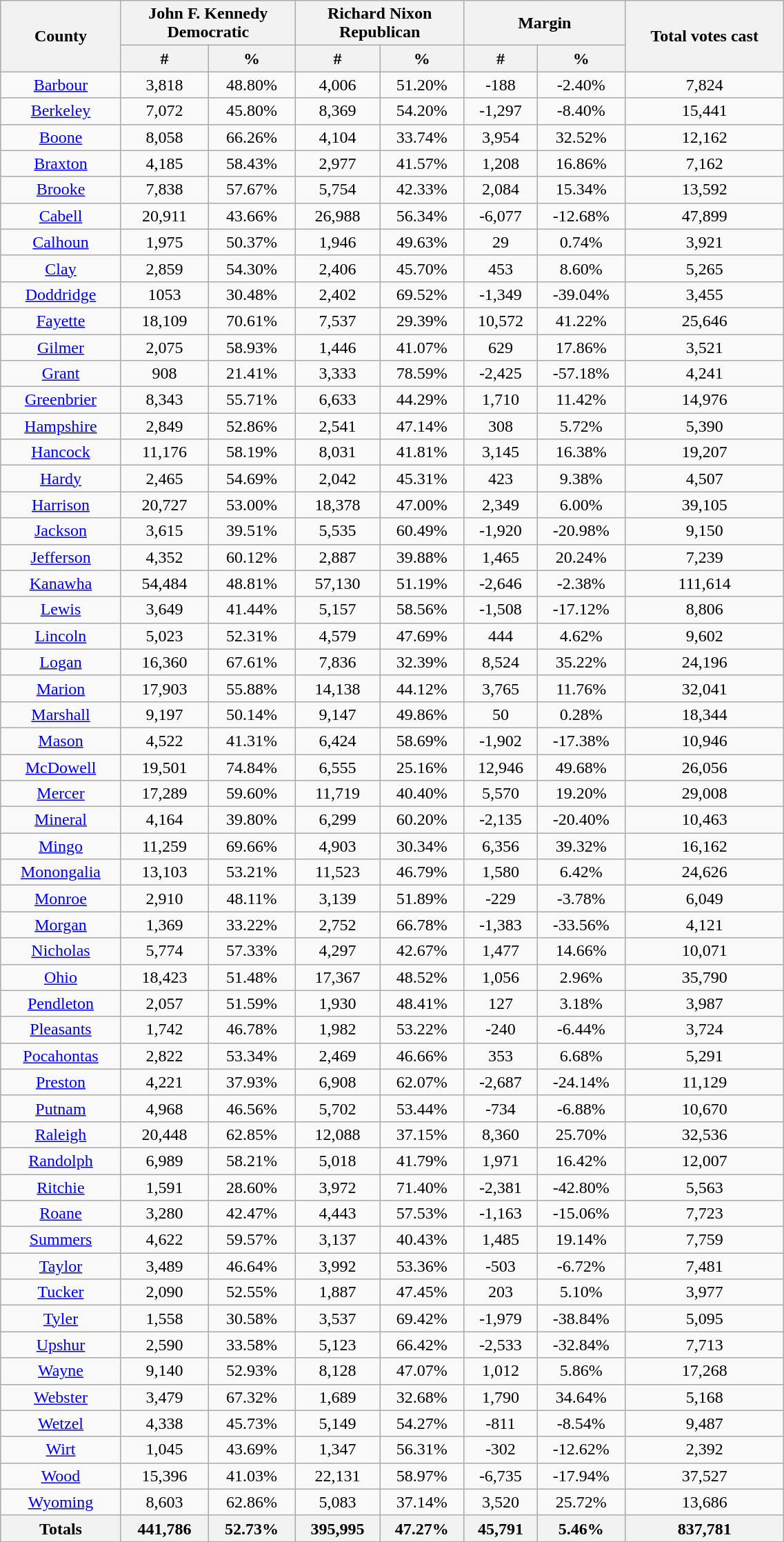<table width="60%" class="wikitable sortable" style="text-align:center">
<tr>
<th style="text-align:center;" rowspan="2">County</th>
<th style="text-align:center;" colspan="2">John F. Kennedy<br>Democratic</th>
<th style="text-align:center;" colspan="2">Richard Nixon<br>Republican</th>
<th style="text-align:center;" colspan="2">Margin</th>
<th style="text-align:center;" rowspan="2">Total votes cast</th>
</tr>
<tr>
<th style="text-align:center;" data-sort-type="number">#</th>
<th style="text-align:center;" data-sort-type="number">%</th>
<th style="text-align:center;" data-sort-type="number">#</th>
<th style="text-align:center;" data-sort-type="number">%</th>
<th style="text-align:center;" data-sort-type="number">#</th>
<th style="text-align:center;" data-sort-type="number">%</th>
</tr>
<tr style="text-align:center;">
<td><a href='#'>Barbour</a></td>
<td>3,818</td>
<td>48.80%</td>
<td>4,006</td>
<td>51.20%</td>
<td>-188</td>
<td>-2.40%</td>
<td>7,824</td>
</tr>
<tr style="text-align:center;">
<td><a href='#'>Berkeley</a></td>
<td>7,072</td>
<td>45.80%</td>
<td>8,369</td>
<td>54.20%</td>
<td>-1,297</td>
<td>-8.40%</td>
<td>15,441</td>
</tr>
<tr style="text-align:center;">
<td><a href='#'>Boone</a></td>
<td>8,058</td>
<td>66.26%</td>
<td>4,104</td>
<td>33.74%</td>
<td>3,954</td>
<td>32.52%</td>
<td>12,162</td>
</tr>
<tr style="text-align:center;">
<td><a href='#'>Braxton</a></td>
<td>4,185</td>
<td>58.43%</td>
<td>2,977</td>
<td>41.57%</td>
<td>1,208</td>
<td>16.86%</td>
<td>7,162</td>
</tr>
<tr style="text-align:center;">
<td><a href='#'>Brooke</a></td>
<td>7,838</td>
<td>57.67%</td>
<td>5,754</td>
<td>42.33%</td>
<td>2,084</td>
<td>15.34%</td>
<td>13,592</td>
</tr>
<tr style="text-align:center;">
<td><a href='#'>Cabell</a></td>
<td>20,911</td>
<td>43.66%</td>
<td>26,988</td>
<td>56.34%</td>
<td>-6,077</td>
<td>-12.68%</td>
<td>47,899</td>
</tr>
<tr style="text-align:center;">
<td><a href='#'>Calhoun</a></td>
<td>1,975</td>
<td>50.37%</td>
<td>1,946</td>
<td>49.63%</td>
<td>29</td>
<td>0.74%</td>
<td>3,921</td>
</tr>
<tr style="text-align:center;">
<td><a href='#'>Clay</a></td>
<td>2,859</td>
<td>54.30%</td>
<td>2,406</td>
<td>45.70%</td>
<td>453</td>
<td>8.60%</td>
<td>5,265</td>
</tr>
<tr style="text-align:center;">
<td><a href='#'>Doddridge</a></td>
<td>1053</td>
<td>30.48%</td>
<td>2,402</td>
<td>69.52%</td>
<td>-1,349</td>
<td>-39.04%</td>
<td>3,455</td>
</tr>
<tr style="text-align:center;">
<td><a href='#'>Fayette</a></td>
<td>18,109</td>
<td>70.61%</td>
<td>7,537</td>
<td>29.39%</td>
<td>10,572</td>
<td>41.22%</td>
<td>25,646</td>
</tr>
<tr style="text-align:center;">
<td><a href='#'>Gilmer</a></td>
<td>2,075</td>
<td>58.93%</td>
<td>1,446</td>
<td>41.07%</td>
<td>629</td>
<td>17.86%</td>
<td>3,521</td>
</tr>
<tr style="text-align:center;">
<td><a href='#'>Grant</a></td>
<td>908</td>
<td>21.41%</td>
<td>3,333</td>
<td>78.59%</td>
<td>-2,425</td>
<td>-57.18%</td>
<td>4,241</td>
</tr>
<tr style="text-align:center;">
<td><a href='#'>Greenbrier</a></td>
<td>8,343</td>
<td>55.71%</td>
<td>6,633</td>
<td>44.29%</td>
<td>1,710</td>
<td>11.42%</td>
<td>14,976</td>
</tr>
<tr style="text-align:center;">
<td><a href='#'>Hampshire</a></td>
<td>2,849</td>
<td>52.86%</td>
<td>2,541</td>
<td>47.14%</td>
<td>308</td>
<td>5.72%</td>
<td>5,390</td>
</tr>
<tr style="text-align:center;">
<td><a href='#'>Hancock</a></td>
<td>11,176</td>
<td>58.19%</td>
<td>8,031</td>
<td>41.81%</td>
<td>3,145</td>
<td>16.38%</td>
<td>19,207</td>
</tr>
<tr style="text-align:center;">
<td><a href='#'>Hardy</a></td>
<td>2,465</td>
<td>54.69%</td>
<td>2,042</td>
<td>45.31%</td>
<td>423</td>
<td>9.38%</td>
<td>4,507</td>
</tr>
<tr style="text-align:center;">
<td><a href='#'>Harrison</a></td>
<td>20,727</td>
<td>53.00%</td>
<td>18,378</td>
<td>47.00%</td>
<td>2,349</td>
<td>6.00%</td>
<td>39,105</td>
</tr>
<tr style="text-align:center;">
<td><a href='#'>Jackson</a></td>
<td>3,615</td>
<td>39.51%</td>
<td>5,535</td>
<td>60.49%</td>
<td>-1,920</td>
<td>-20.98%</td>
<td>9,150</td>
</tr>
<tr style="text-align:center;">
<td><a href='#'>Jefferson</a></td>
<td>4,352</td>
<td>60.12%</td>
<td>2,887</td>
<td>39.88%</td>
<td>1,465</td>
<td>20.24%</td>
<td>7,239</td>
</tr>
<tr style="text-align:center;">
<td><a href='#'>Kanawha</a></td>
<td>54,484</td>
<td>48.81%</td>
<td>57,130</td>
<td>51.19%</td>
<td>-2,646</td>
<td>-2.38%</td>
<td>111,614</td>
</tr>
<tr style="text-align:center;">
<td><a href='#'>Lewis</a></td>
<td>3,649</td>
<td>41.44%</td>
<td>5,157</td>
<td>58.56%</td>
<td>-1,508</td>
<td>-17.12%</td>
<td>8,806</td>
</tr>
<tr style="text-align:center;">
<td><a href='#'>Lincoln</a></td>
<td>5,023</td>
<td>52.31%</td>
<td>4,579</td>
<td>47.69%</td>
<td>444</td>
<td>4.62%</td>
<td>9,602</td>
</tr>
<tr style="text-align:center;">
<td><a href='#'>Logan</a></td>
<td>16,360</td>
<td>67.61%</td>
<td>7,836</td>
<td>32.39%</td>
<td>8,524</td>
<td>35.22%</td>
<td>24,196</td>
</tr>
<tr style="text-align:center;">
<td><a href='#'>Marion</a></td>
<td>17,903</td>
<td>55.88%</td>
<td>14,138</td>
<td>44.12%</td>
<td>3,765</td>
<td>11.76%</td>
<td>32,041</td>
</tr>
<tr style="text-align:center;">
<td><a href='#'>Marshall</a></td>
<td>9,197</td>
<td>50.14%</td>
<td>9,147</td>
<td>49.86%</td>
<td>50</td>
<td>0.28%</td>
<td>18,344</td>
</tr>
<tr style="text-align:center;">
<td><a href='#'>Mason</a></td>
<td>4,522</td>
<td>41.31%</td>
<td>6,424</td>
<td>58.69%</td>
<td>-1,902</td>
<td>-17.38%</td>
<td>10,946</td>
</tr>
<tr style="text-align:center;">
<td><a href='#'>McDowell</a></td>
<td>19,501</td>
<td>74.84%</td>
<td>6,555</td>
<td>25.16%</td>
<td>12,946</td>
<td>49.68%</td>
<td>26,056</td>
</tr>
<tr style="text-align:center;">
<td><a href='#'>Mercer</a></td>
<td>17,289</td>
<td>59.60%</td>
<td>11,719</td>
<td>40.40%</td>
<td>5,570</td>
<td>19.20%</td>
<td>29,008</td>
</tr>
<tr style="text-align:center;">
<td><a href='#'>Mineral</a></td>
<td>4,164</td>
<td>39.80%</td>
<td>6,299</td>
<td>60.20%</td>
<td>-2,135</td>
<td>-20.40%</td>
<td>10,463</td>
</tr>
<tr style="text-align:center;">
<td><a href='#'>Mingo</a></td>
<td>11,259</td>
<td>69.66%</td>
<td>4,903</td>
<td>30.34%</td>
<td>6,356</td>
<td>39.32%</td>
<td>16,162</td>
</tr>
<tr style="text-align:center;">
<td><a href='#'>Monongalia</a></td>
<td>13,103</td>
<td>53.21%</td>
<td>11,523</td>
<td>46.79%</td>
<td>1,580</td>
<td>6.42%</td>
<td>24,626</td>
</tr>
<tr style="text-align:center;">
<td><a href='#'>Monroe</a></td>
<td>2,910</td>
<td>48.11%</td>
<td>3,139</td>
<td>51.89%</td>
<td>-229</td>
<td>-3.78%</td>
<td>6,049</td>
</tr>
<tr style="text-align:center;">
<td><a href='#'>Morgan</a></td>
<td>1,369</td>
<td>33.22%</td>
<td>2,752</td>
<td>66.78%</td>
<td>-1,383</td>
<td>-33.56%</td>
<td>4,121</td>
</tr>
<tr style="text-align:center;">
<td><a href='#'>Nicholas</a></td>
<td>5,774</td>
<td>57.33%</td>
<td>4,297</td>
<td>42.67%</td>
<td>1,477</td>
<td>14.66%</td>
<td>10,071</td>
</tr>
<tr style="text-align:center;">
<td><a href='#'>Ohio</a></td>
<td>18,423</td>
<td>51.48%</td>
<td>17,367</td>
<td>48.52%</td>
<td>1,056</td>
<td>2.96%</td>
<td>35,790</td>
</tr>
<tr style="text-align:center;">
<td><a href='#'>Pendleton</a></td>
<td>2,057</td>
<td>51.59%</td>
<td>1,930</td>
<td>48.41%</td>
<td>127</td>
<td>3.18%</td>
<td>3,987</td>
</tr>
<tr style="text-align:center;">
<td><a href='#'>Pleasants</a></td>
<td>1,742</td>
<td>46.78%</td>
<td>1,982</td>
<td>53.22%</td>
<td>-240</td>
<td>-6.44%</td>
<td>3,724</td>
</tr>
<tr style="text-align:center;">
<td><a href='#'>Pocahontas</a></td>
<td>2,822</td>
<td>53.34%</td>
<td>2,469</td>
<td>46.66%</td>
<td>353</td>
<td>6.68%</td>
<td>5,291</td>
</tr>
<tr style="text-align:center;">
<td><a href='#'>Preston</a></td>
<td>4,221</td>
<td>37.93%</td>
<td>6,908</td>
<td>62.07%</td>
<td>-2,687</td>
<td>-24.14%</td>
<td>11,129</td>
</tr>
<tr style="text-align:center;">
<td><a href='#'>Putnam</a></td>
<td>4,968</td>
<td>46.56%</td>
<td>5,702</td>
<td>53.44%</td>
<td>-734</td>
<td>-6.88%</td>
<td>10,670</td>
</tr>
<tr style="text-align:center;">
<td><a href='#'>Raleigh</a></td>
<td>20,448</td>
<td>62.85%</td>
<td>12,088</td>
<td>37.15%</td>
<td>8,360</td>
<td>25.70%</td>
<td>32,536</td>
</tr>
<tr style="text-align:center;">
<td><a href='#'>Randolph</a></td>
<td>6,989</td>
<td>58.21%</td>
<td>5,018</td>
<td>41.79%</td>
<td>1,971</td>
<td>16.42%</td>
<td>12,007</td>
</tr>
<tr style="text-align:center;">
<td><a href='#'>Ritchie</a></td>
<td>1,591</td>
<td>28.60%</td>
<td>3,972</td>
<td>71.40%</td>
<td>-2,381</td>
<td>-42.80%</td>
<td>5,563</td>
</tr>
<tr style="text-align:center;">
<td><a href='#'>Roane</a></td>
<td>3,280</td>
<td>42.47%</td>
<td>4,443</td>
<td>57.53%</td>
<td>-1,163</td>
<td>-15.06%</td>
<td>7,723</td>
</tr>
<tr style="text-align:center;">
<td><a href='#'>Summers</a></td>
<td>4,622</td>
<td>59.57%</td>
<td>3,137</td>
<td>40.43%</td>
<td>1,485</td>
<td>19.14%</td>
<td>7,759</td>
</tr>
<tr style="text-align:center;">
<td><a href='#'>Taylor</a></td>
<td>3,489</td>
<td>46.64%</td>
<td>3,992</td>
<td>53.36%</td>
<td>-503</td>
<td>-6.72%</td>
<td>7,481</td>
</tr>
<tr style="text-align:center;">
<td><a href='#'>Tucker</a></td>
<td>2,090</td>
<td>52.55%</td>
<td>1,887</td>
<td>47.45%</td>
<td>203</td>
<td>5.10%</td>
<td>3,977</td>
</tr>
<tr style="text-align:center;">
<td><a href='#'>Tyler</a></td>
<td>1,558</td>
<td>30.58%</td>
<td>3,537</td>
<td>69.42%</td>
<td>-1,979</td>
<td>-38.84%</td>
<td>5,095</td>
</tr>
<tr style="text-align:center;">
<td><a href='#'>Upshur</a></td>
<td>2,590</td>
<td>33.58%</td>
<td>5,123</td>
<td>66.42%</td>
<td>-2,533</td>
<td>-32.84%</td>
<td>7,713</td>
</tr>
<tr style="text-align:center;">
<td><a href='#'>Wayne</a></td>
<td>9,140</td>
<td>52.93%</td>
<td>8,128</td>
<td>47.07%</td>
<td>1,012</td>
<td>5.86%</td>
<td>17,268</td>
</tr>
<tr style="text-align:center;">
<td><a href='#'>Webster</a></td>
<td>3,479</td>
<td>67.32%</td>
<td>1,689</td>
<td>32.68%</td>
<td>1,790</td>
<td>34.64%</td>
<td>5,168</td>
</tr>
<tr style="text-align:center;">
<td><a href='#'>Wetzel</a></td>
<td>4,338</td>
<td>45.73%</td>
<td>5,149</td>
<td>54.27%</td>
<td>-811</td>
<td>-8.54%</td>
<td>9,487</td>
</tr>
<tr style="text-align:center;">
<td><a href='#'>Wirt</a></td>
<td>1,045</td>
<td>43.69%</td>
<td>1,347</td>
<td>56.31%</td>
<td>-302</td>
<td>-12.62%</td>
<td>2,392</td>
</tr>
<tr style="text-align:center;">
<td><a href='#'>Wood</a></td>
<td>15,396</td>
<td>41.03%</td>
<td>22,131</td>
<td>58.97%</td>
<td>-6,735</td>
<td>-17.94%</td>
<td>37,527</td>
</tr>
<tr style="text-align:center;">
<td><a href='#'>Wyoming</a></td>
<td>8,603</td>
<td>62.86%</td>
<td>5,083</td>
<td>37.14%</td>
<td>3,520</td>
<td>25.72%</td>
<td>13,686</td>
</tr>
<tr>
<th>Totals</th>
<th>441,786</th>
<th>52.73%</th>
<th>395,995</th>
<th>47.27%</th>
<th>45,791</th>
<th>5.46%</th>
<th>837,781</th>
</tr>
</table>
